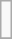<table class="wikitable">
<tr ---->
<td><br></td>
</tr>
<tr --->
</tr>
</table>
